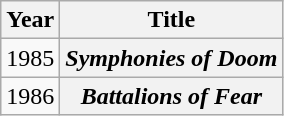<table class="wikitable plainrowheaders">
<tr>
<th scope="col">Year</th>
<th scope="col">Title</th>
</tr>
<tr>
<td>1985</td>
<th scope="row"><em>Symphonies of Doom</em></th>
</tr>
<tr>
<td>1986</td>
<th scope="row"><em>Battalions of Fear</em></th>
</tr>
</table>
